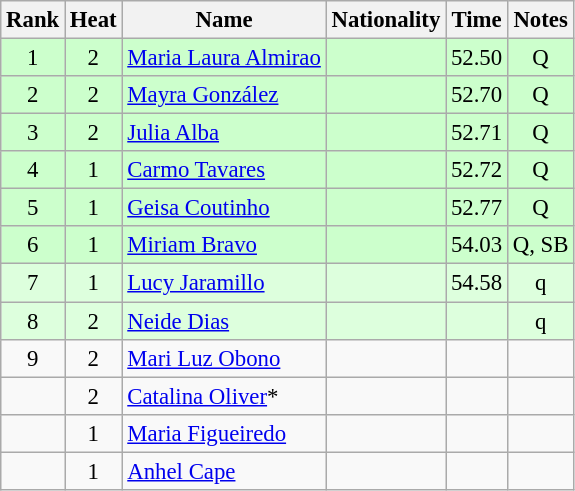<table class="wikitable sortable" style="text-align:center;font-size:95%">
<tr>
<th>Rank</th>
<th>Heat</th>
<th>Name</th>
<th>Nationality</th>
<th>Time</th>
<th>Notes</th>
</tr>
<tr bgcolor=ccffcc>
<td>1</td>
<td>2</td>
<td align=left><a href='#'>Maria Laura Almirao</a></td>
<td align=left></td>
<td>52.50</td>
<td>Q</td>
</tr>
<tr bgcolor=ccffcc>
<td>2</td>
<td>2</td>
<td align=left><a href='#'>Mayra González</a></td>
<td align=left></td>
<td>52.70</td>
<td>Q</td>
</tr>
<tr bgcolor=ccffcc>
<td>3</td>
<td>2</td>
<td align=left><a href='#'>Julia Alba</a></td>
<td align=left></td>
<td>52.71</td>
<td>Q</td>
</tr>
<tr bgcolor=ccffcc>
<td>4</td>
<td>1</td>
<td align=left><a href='#'>Carmo Tavares</a></td>
<td align=left></td>
<td>52.72</td>
<td>Q</td>
</tr>
<tr bgcolor=ccffcc>
<td>5</td>
<td>1</td>
<td align=left><a href='#'>Geisa Coutinho</a></td>
<td align=left></td>
<td>52.77</td>
<td>Q</td>
</tr>
<tr bgcolor=ccffcc>
<td>6</td>
<td>1</td>
<td align=left><a href='#'>Miriam Bravo</a></td>
<td align=left></td>
<td>54.03</td>
<td>Q, SB</td>
</tr>
<tr bgcolor=ddffdd>
<td>7</td>
<td>1</td>
<td align=left><a href='#'>Lucy Jaramillo</a></td>
<td align=left></td>
<td>54.58</td>
<td>q</td>
</tr>
<tr bgcolor=ddffdd>
<td>8</td>
<td>2</td>
<td align=left><a href='#'>Neide Dias</a></td>
<td align=left></td>
<td></td>
<td>q</td>
</tr>
<tr>
<td>9</td>
<td>2</td>
<td align=left><a href='#'>Mari Luz Obono</a></td>
<td align=left></td>
<td></td>
<td></td>
</tr>
<tr>
<td></td>
<td>2</td>
<td align=left><a href='#'>Catalina Oliver</a>*</td>
<td align=left></td>
<td></td>
<td></td>
</tr>
<tr>
<td></td>
<td>1</td>
<td align=left><a href='#'>Maria Figueiredo</a></td>
<td align=left></td>
<td></td>
<td></td>
</tr>
<tr>
<td></td>
<td>1</td>
<td align=left><a href='#'>Anhel Cape</a></td>
<td align=left></td>
<td></td>
<td></td>
</tr>
</table>
